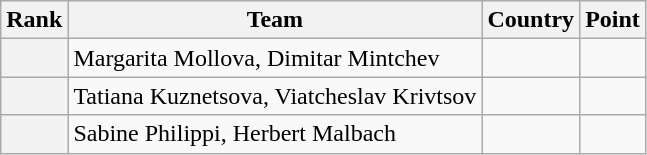<table class="wikitable sortable">
<tr>
<th>Rank</th>
<th>Team</th>
<th>Country</th>
<th>Point</th>
</tr>
<tr>
<th></th>
<td>Margarita Mollova, Dimitar Mintchev</td>
<td></td>
<td></td>
</tr>
<tr>
<th></th>
<td>Tatiana Kuznetsova, Viatcheslav Krivtsov</td>
<td></td>
<td></td>
</tr>
<tr>
<th></th>
<td>Sabine Philippi, Herbert Malbach</td>
<td></td>
<td></td>
</tr>
</table>
